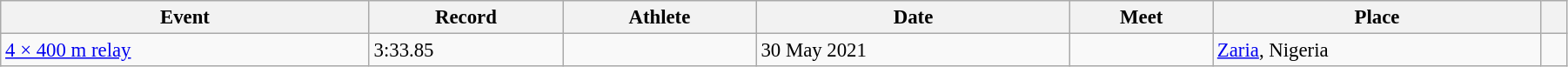<table class="wikitable" style="font-size:95%; width: 95%;">
<tr>
<th>Event</th>
<th>Record</th>
<th>Athlete</th>
<th>Date</th>
<th>Meet</th>
<th>Place</th>
<th></th>
</tr>
<tr>
<td><a href='#'>4 × 400 m relay</a></td>
<td>3:33.85</td>
<td></td>
<td>30 May 2021</td>
<td></td>
<td><a href='#'>Zaria</a>, Nigeria</td>
<td></td>
</tr>
</table>
